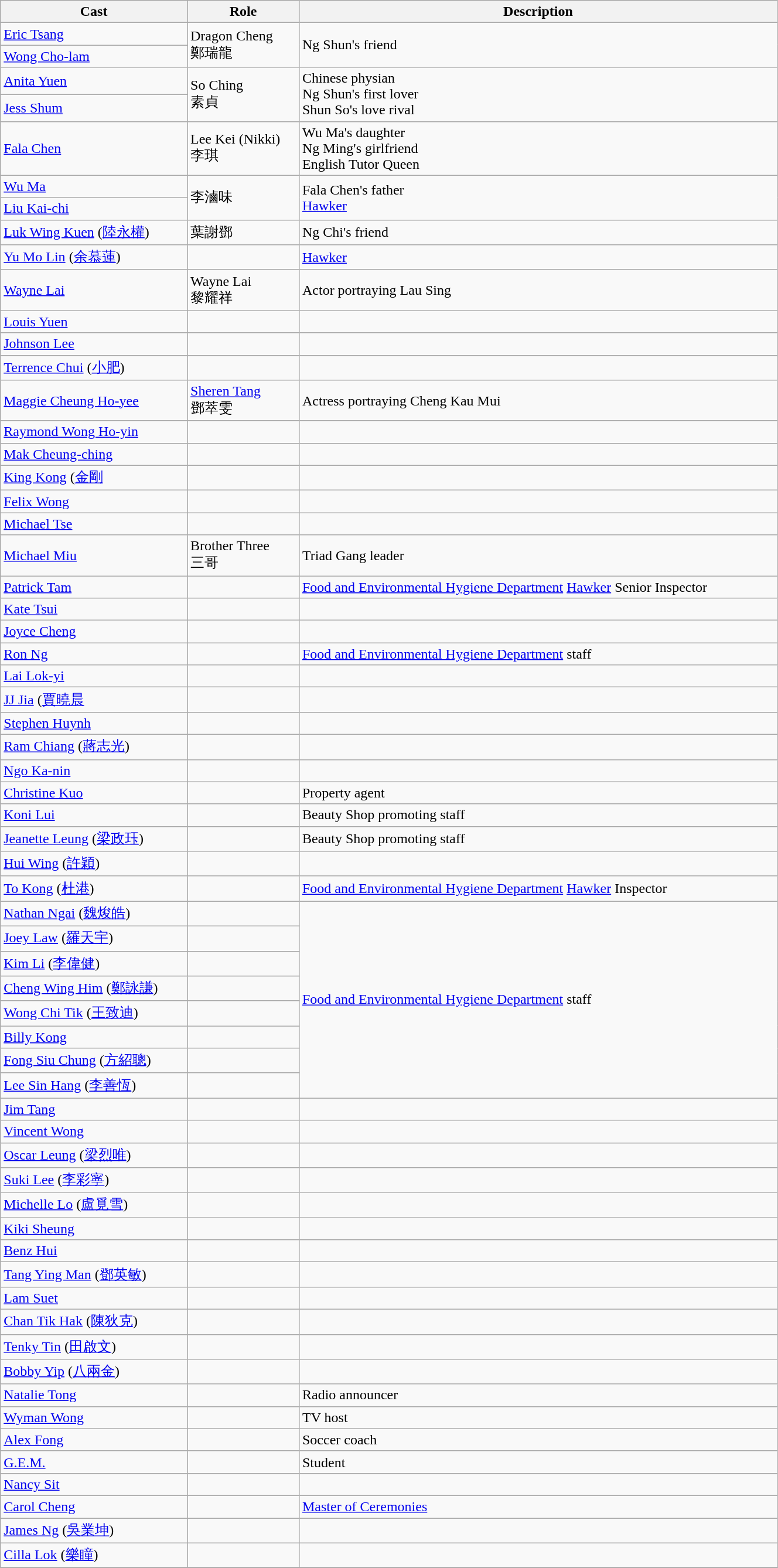<table class="wikitable" width="70%">
<tr>
<th>Cast</th>
<th>Role</th>
<th>Description</th>
</tr>
<tr>
<td><a href='#'>Eric Tsang</a></td>
<td rowspan="2">Dragon Cheng<br>鄭瑞龍</td>
<td rowspan="2">Ng Shun's friend</td>
</tr>
<tr>
<td><a href='#'>Wong Cho-lam</a><br></td>
</tr>
<tr>
<td><a href='#'>Anita Yuen</a></td>
<td rowspan="2">So Ching<br>素貞</td>
<td rowspan="2">Chinese physian<br>Ng Shun's first lover<br>Shun So's love rival</td>
</tr>
<tr>
<td><a href='#'>Jess Shum</a><br></td>
</tr>
<tr>
<td><a href='#'>Fala Chen</a></td>
<td>Lee Kei (Nikki)<br>李琪</td>
<td>Wu Ma's daughter<br>Ng Ming's girlfriend<br>English Tutor Queen</td>
</tr>
<tr>
<td><a href='#'>Wu Ma</a></td>
<td rowspan="2">李滷味</td>
<td rowspan="2">Fala Chen's father<br><a href='#'>Hawker</a></td>
</tr>
<tr>
<td><a href='#'>Liu Kai-chi</a><br></td>
</tr>
<tr>
<td><a href='#'>Luk Wing Kuen</a> (<a href='#'>陸永權</a>)</td>
<td>葉謝鄧</td>
<td>Ng Chi's friend</td>
</tr>
<tr>
<td><a href='#'>Yu Mo Lin</a> (<a href='#'>余慕蓮</a>)</td>
<td></td>
<td><a href='#'>Hawker</a></td>
</tr>
<tr>
<td><a href='#'>Wayne Lai</a></td>
<td>Wayne Lai<br>黎耀祥</td>
<td>Actor portraying Lau Sing</td>
</tr>
<tr>
<td><a href='#'>Louis Yuen</a></td>
<td></td>
<td></td>
</tr>
<tr>
<td><a href='#'>Johnson Lee</a></td>
<td></td>
<td></td>
</tr>
<tr>
<td><a href='#'>Terrence Chui</a> (<a href='#'>小肥</a>)</td>
<td></td>
<td></td>
</tr>
<tr>
<td><a href='#'>Maggie Cheung Ho-yee</a></td>
<td><a href='#'>Sheren Tang</a><br>鄧萃雯</td>
<td>Actress portraying Cheng Kau Mui</td>
</tr>
<tr>
<td><a href='#'>Raymond Wong Ho-yin</a></td>
<td></td>
<td></td>
</tr>
<tr>
<td><a href='#'>Mak Cheung-ching</a></td>
<td></td>
<td></td>
</tr>
<tr>
<td><a href='#'>King Kong</a> (<a href='#'>金剛</a></td>
<td></td>
<td></td>
</tr>
<tr>
<td><a href='#'>Felix Wong</a></td>
<td></td>
<td></td>
</tr>
<tr>
<td><a href='#'>Michael Tse</a></td>
<td></td>
<td></td>
</tr>
<tr>
<td><a href='#'>Michael Miu</a></td>
<td>Brother Three<br>三哥</td>
<td>Triad Gang leader</td>
</tr>
<tr>
<td><a href='#'>Patrick Tam</a></td>
<td></td>
<td><a href='#'>Food and Environmental Hygiene Department</a> <a href='#'>Hawker</a> Senior Inspector</td>
</tr>
<tr>
<td><a href='#'>Kate Tsui</a></td>
<td></td>
<td></td>
</tr>
<tr>
<td><a href='#'>Joyce Cheng</a></td>
<td></td>
<td></td>
</tr>
<tr>
<td><a href='#'>Ron Ng</a></td>
<td></td>
<td><a href='#'>Food and Environmental Hygiene Department</a> staff</td>
</tr>
<tr>
<td><a href='#'>Lai Lok-yi</a></td>
<td></td>
<td></td>
</tr>
<tr>
<td><a href='#'>JJ Jia</a> (<a href='#'>賈曉晨</a></td>
<td></td>
<td></td>
</tr>
<tr>
<td><a href='#'>Stephen Huynh</a></td>
<td></td>
<td></td>
</tr>
<tr>
<td><a href='#'>Ram Chiang</a> (<a href='#'>蔣志光</a>)</td>
<td></td>
<td></td>
</tr>
<tr>
<td><a href='#'>Ngo Ka-nin</a></td>
<td></td>
<td></td>
</tr>
<tr>
<td><a href='#'>Christine Kuo</a></td>
<td></td>
<td>Property agent</td>
</tr>
<tr>
<td><a href='#'>Koni Lui</a></td>
<td></td>
<td>Beauty Shop promoting staff</td>
</tr>
<tr>
<td><a href='#'>Jeanette Leung</a> (<a href='#'>梁政珏</a>)</td>
<td></td>
<td>Beauty Shop promoting staff</td>
</tr>
<tr>
<td><a href='#'>Hui Wing</a> (<a href='#'>許穎</a>)</td>
<td></td>
<td></td>
</tr>
<tr>
<td><a href='#'>To Kong</a> (<a href='#'>杜港</a>)</td>
<td></td>
<td><a href='#'>Food and Environmental Hygiene Department</a> <a href='#'>Hawker</a> Inspector</td>
</tr>
<tr>
<td><a href='#'>Nathan Ngai</a> (<a href='#'>魏焌皓</a>)</td>
<td></td>
<td rowspan="8"><a href='#'>Food and Environmental Hygiene Department</a> staff</td>
</tr>
<tr>
<td><a href='#'>Joey Law</a> (<a href='#'>羅天宇</a>)</td>
<td></td>
</tr>
<tr>
<td><a href='#'>Kim Li</a> (<a href='#'>李偉健</a>)</td>
<td></td>
</tr>
<tr>
<td><a href='#'>Cheng Wing Him</a> (<a href='#'>鄭詠謙</a>)</td>
<td></td>
</tr>
<tr>
<td><a href='#'>Wong Chi Tik</a> (<a href='#'>王致迪</a>)</td>
<td></td>
</tr>
<tr>
<td><a href='#'>Billy Kong</a></td>
<td></td>
</tr>
<tr>
<td><a href='#'>Fong Siu Chung</a> (<a href='#'>方紹聰</a>)</td>
<td></td>
</tr>
<tr>
<td><a href='#'>Lee Sin Hang</a> (<a href='#'>李善恆</a>)</td>
<td></td>
</tr>
<tr>
<td><a href='#'>Jim Tang</a></td>
<td></td>
</tr>
<tr>
<td><a href='#'>Vincent Wong</a></td>
<td></td>
<td></td>
</tr>
<tr>
<td><a href='#'>Oscar Leung</a> (<a href='#'>梁烈唯</a>)</td>
<td></td>
<td></td>
</tr>
<tr>
<td><a href='#'>Suki Lee</a> (<a href='#'>李彩寧</a>)</td>
<td></td>
<td></td>
</tr>
<tr>
<td><a href='#'>Michelle Lo</a> (<a href='#'>盧覓雪</a>)</td>
<td></td>
<td></td>
</tr>
<tr>
<td><a href='#'>Kiki Sheung</a></td>
<td></td>
<td></td>
</tr>
<tr>
<td><a href='#'>Benz Hui</a></td>
<td></td>
<td></td>
</tr>
<tr>
<td><a href='#'>Tang Ying Man</a> (<a href='#'>鄧英敏</a>)</td>
<td></td>
<td></td>
</tr>
<tr>
<td><a href='#'>Lam Suet</a></td>
<td></td>
<td></td>
</tr>
<tr>
<td><a href='#'>Chan Tik Hak</a> (<a href='#'>陳狄克</a>)</td>
<td></td>
<td></td>
</tr>
<tr>
<td><a href='#'>Tenky Tin</a> (<a href='#'>田啟文</a>)</td>
<td></td>
<td></td>
</tr>
<tr>
<td><a href='#'>Bobby Yip</a> (<a href='#'>八兩金</a>)</td>
<td></td>
<td></td>
</tr>
<tr>
<td><a href='#'>Natalie Tong</a></td>
<td></td>
<td>Radio announcer</td>
</tr>
<tr>
<td><a href='#'>Wyman Wong</a></td>
<td></td>
<td>TV host</td>
</tr>
<tr>
<td><a href='#'>Alex Fong</a></td>
<td></td>
<td>Soccer coach</td>
</tr>
<tr>
<td><a href='#'>G.E.M.</a></td>
<td></td>
<td>Student</td>
</tr>
<tr>
<td><a href='#'>Nancy Sit</a></td>
<td></td>
<td></td>
</tr>
<tr>
<td><a href='#'>Carol Cheng</a></td>
<td></td>
<td><a href='#'>Master of Ceremonies</a></td>
</tr>
<tr>
<td><a href='#'>James Ng</a> (<a href='#'>吳業坤</a>)</td>
<td></td>
<td></td>
</tr>
<tr>
<td><a href='#'>Cilla Lok</a> (<a href='#'>樂瞳</a>)</td>
<td></td>
<td></td>
</tr>
<tr>
</tr>
</table>
